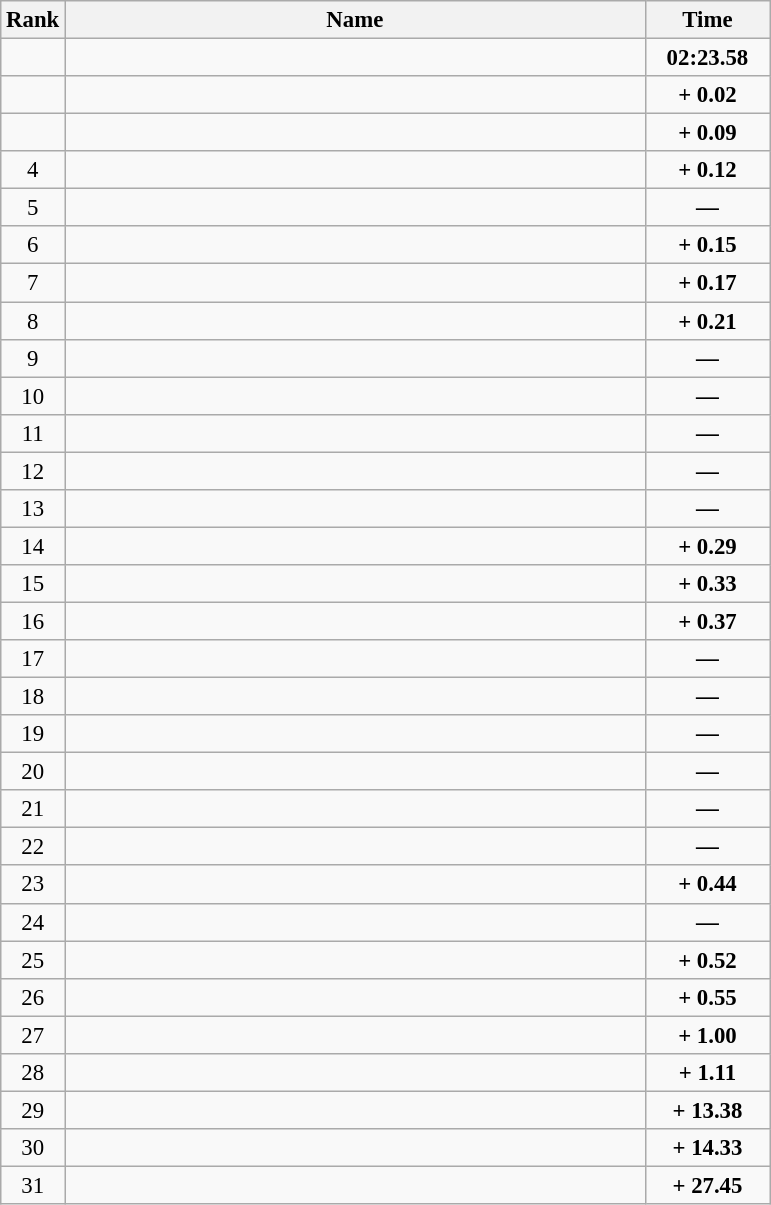<table class=wikitable style="font-size:95%">
<tr>
<th>Rank</th>
<th style="width:25em">Name</th>
<th style="width:5em">Time</th>
</tr>
<tr>
<td align="center"></td>
<td></td>
<td align="center"><strong>02:23.58</strong></td>
</tr>
<tr>
<td align="center"></td>
<td></td>
<td align="center"><strong>+ 0.02</strong></td>
</tr>
<tr>
<td align="center"></td>
<td></td>
<td align="center"><strong>+ 0.09</strong></td>
</tr>
<tr>
<td align="center">4</td>
<td></td>
<td align="center"><strong>+ 0.12</strong></td>
</tr>
<tr>
<td align="center">5</td>
<td></td>
<td align="center"><strong>—</strong></td>
</tr>
<tr>
<td align="center">6</td>
<td></td>
<td align="center"><strong>+ 0.15</strong></td>
</tr>
<tr>
<td align="center">7</td>
<td></td>
<td align="center"><strong>+ 0.17</strong></td>
</tr>
<tr>
<td align="center">8</td>
<td></td>
<td align="center"><strong>+ 0.21</strong></td>
</tr>
<tr>
<td align="center">9</td>
<td></td>
<td align="center"><strong>—</strong></td>
</tr>
<tr>
<td align="center">10</td>
<td></td>
<td align="center"><strong>—</strong></td>
</tr>
<tr>
<td align="center">11</td>
<td></td>
<td align="center"><strong>—</strong></td>
</tr>
<tr>
<td align="center">12</td>
<td></td>
<td align="center"><strong>—</strong></td>
</tr>
<tr>
<td align="center">13</td>
<td></td>
<td align="center"><strong>—</strong></td>
</tr>
<tr>
<td align="center">14</td>
<td></td>
<td align="center"><strong>+ 0.29</strong></td>
</tr>
<tr>
<td align="center">15</td>
<td></td>
<td align="center"><strong>+ 0.33</strong></td>
</tr>
<tr>
<td align="center">16</td>
<td></td>
<td align="center"><strong>+ 0.37</strong></td>
</tr>
<tr>
<td align="center">17</td>
<td></td>
<td align="center"><strong>—</strong></td>
</tr>
<tr>
<td align="center">18</td>
<td></td>
<td align="center"><strong>—</strong></td>
</tr>
<tr>
<td align="center">19</td>
<td></td>
<td align="center"><strong>—</strong></td>
</tr>
<tr>
<td align="center">20</td>
<td></td>
<td align="center"><strong>—</strong></td>
</tr>
<tr>
<td align="center">21</td>
<td></td>
<td align="center"><strong>—</strong></td>
</tr>
<tr>
<td align="center">22</td>
<td></td>
<td align="center"><strong>—</strong></td>
</tr>
<tr>
<td align="center">23</td>
<td></td>
<td align="center"><strong>+ 0.44</strong></td>
</tr>
<tr>
<td align="center">24</td>
<td></td>
<td align="center"><strong>—</strong></td>
</tr>
<tr>
<td align="center">25</td>
<td></td>
<td align="center"><strong>+ 0.52</strong></td>
</tr>
<tr>
<td align="center">26</td>
<td></td>
<td align="center"><strong>+ 0.55</strong></td>
</tr>
<tr>
<td align="center">27</td>
<td></td>
<td align="center"><strong>+ 1.00</strong></td>
</tr>
<tr>
<td align="center">28</td>
<td></td>
<td align="center"><strong>+ 1.11</strong></td>
</tr>
<tr>
<td align="center">29</td>
<td></td>
<td align="center"><strong>+ 13.38</strong></td>
</tr>
<tr>
<td align="center">30</td>
<td></td>
<td align="center"><strong>+ 14.33</strong></td>
</tr>
<tr>
<td align="center">31</td>
<td></td>
<td align="center"><strong>+ 27.45</strong></td>
</tr>
</table>
